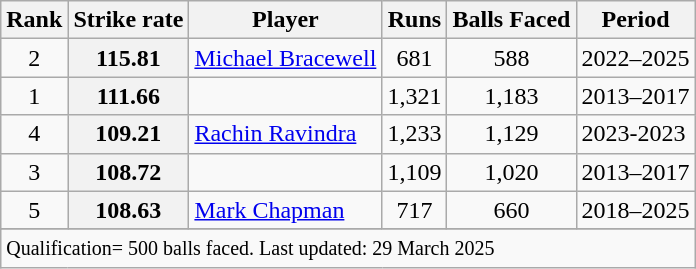<table class="wikitable plainrowheaders sortable">
<tr>
<th scope=col>Rank</th>
<th scope=col>Strike rate</th>
<th scope=col>Player</th>
<th scope=col>Runs</th>
<th scope=col>Balls Faced</th>
<th scope=col>Period</th>
</tr>
<tr>
<td align="center">2</td>
<th scope="row" style="text-align:center;">115.81</th>
<td><a href='#'>Michael Bracewell</a></td>
<td align="center">681</td>
<td align="center">588</td>
<td>2022–2025</td>
</tr>
<tr>
<td align=center>1</td>
<th scope=row style="text-align:center;">111.66</th>
<td></td>
<td align=center>1,321</td>
<td align=center>1,183</td>
<td>2013–2017</td>
</tr>
<tr>
<td align="center">4</td>
<th scope="row" style="text-align:center;">109.21</th>
<td><a href='#'>Rachin Ravindra</a></td>
<td align="center">1,233</td>
<td align="center">1,129</td>
<td>2023-2023</td>
</tr>
<tr>
<td align=center>3</td>
<th scope=row style=text-align:center;>108.72</th>
<td></td>
<td align=center>1,109</td>
<td align=center>1,020</td>
<td>2013–2017</td>
</tr>
<tr>
<td align="center">5</td>
<th scope="row" style="text-align:center;">108.63</th>
<td><a href='#'>Mark Chapman</a></td>
<td align="center">717</td>
<td align="center">660</td>
<td>2018–2025</td>
</tr>
<tr>
</tr>
<tr class=sortbottom>
<td colspan=6><small>Qualification= 500 balls faced. Last updated: 29 March 2025</small></td>
</tr>
</table>
